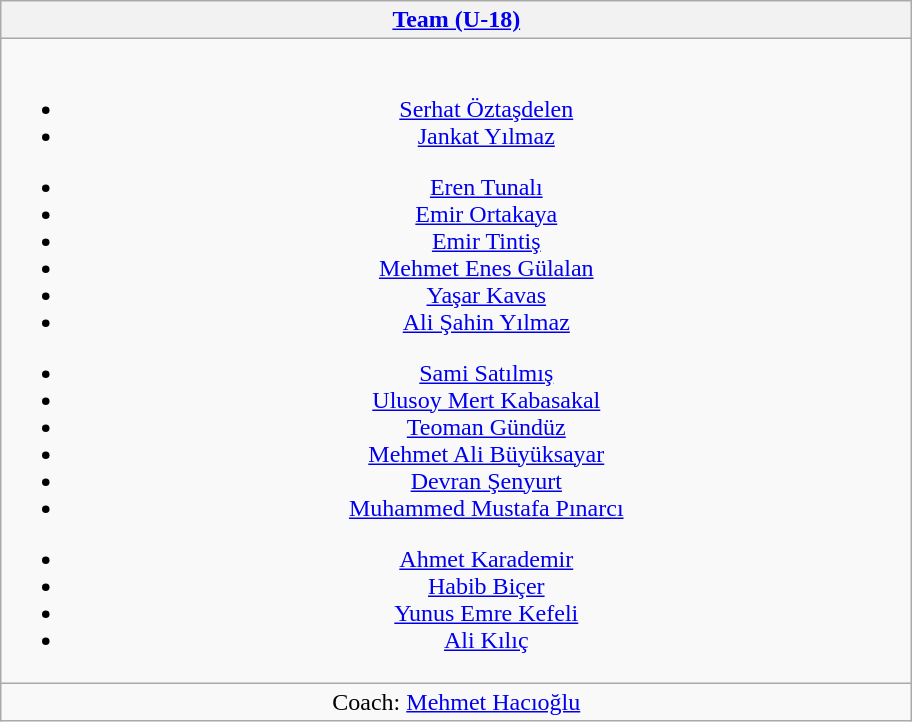<table class="wikitable" style="text-align: center;">
<tr>
<th width=600><a href='#'>Team (U-18)</a></th>
</tr>
<tr>
<td><br><ul><li><a href='#'>Serhat Öztaşdelen</a></li><li><a href='#'>Jankat Yılmaz</a></li></ul><ul><li><a href='#'>Eren Tunalı</a></li><li><a href='#'>Emir Ortakaya</a></li><li><a href='#'>Emir Tintiş</a></li><li><a href='#'>Mehmet Enes Gülalan</a></li><li><a href='#'>Yaşar Kavas</a></li><li><a href='#'>Ali Şahin Yılmaz</a></li></ul><ul><li><a href='#'>Sami Satılmış</a></li><li><a href='#'>Ulusoy Mert Kabasakal</a></li><li><a href='#'>Teoman Gündüz</a></li><li><a href='#'>Mehmet Ali Büyüksayar</a></li><li><a href='#'>Devran Şenyurt</a></li><li><a href='#'>Muhammed Mustafa Pınarcı</a></li></ul><ul><li><a href='#'>Ahmet Karademir</a></li><li><a href='#'>Habib Biçer</a></li><li><a href='#'>Yunus Emre Kefeli</a></li><li><a href='#'>Ali Kılıç</a></li></ul></td>
</tr>
<tr>
<td>Coach:  <a href='#'>Mehmet Hacıoğlu</a></td>
</tr>
</table>
